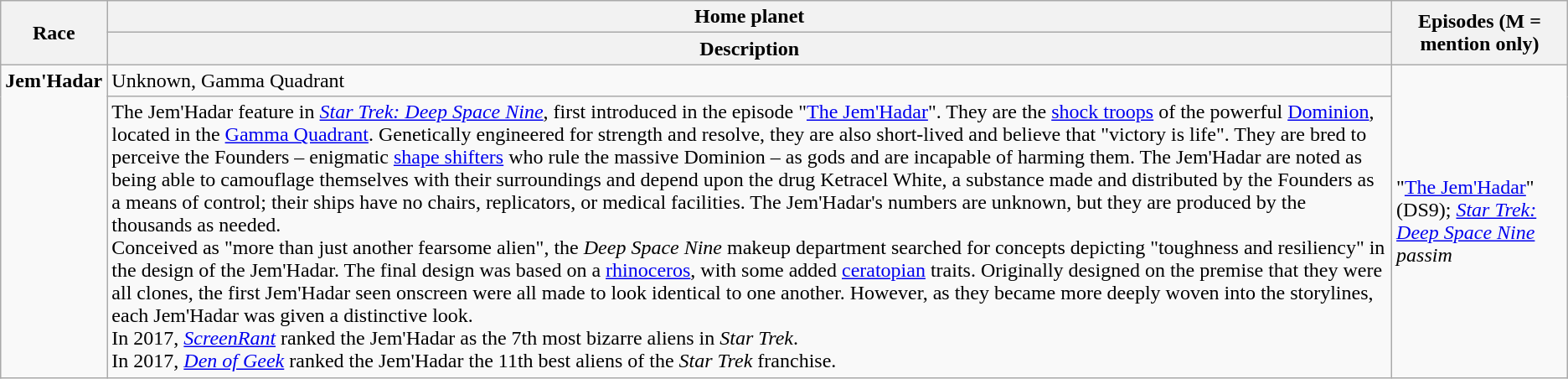<table class="wikitable">
<tr>
<th rowspan="2">Race</th>
<th>Home planet</th>
<th rowspan="2">Episodes (M = mention only)</th>
</tr>
<tr>
<th>Description</th>
</tr>
<tr>
<td rowspan="2" style="vertical-align: top;"><strong>Jem'Hadar</strong> </td>
<td>Unknown, Gamma Quadrant</td>
<td rowspan="2">"<a href='#'>The Jem'Hadar</a>" (DS9); <em><a href='#'>Star Trek: Deep Space Nine</a> passim</em></td>
</tr>
<tr>
<td>The Jem'Hadar feature in <em><a href='#'>Star Trek: Deep Space Nine</a></em>, first introduced in the episode "<a href='#'>The Jem'Hadar</a>". They are the <a href='#'>shock troops</a> of the powerful <a href='#'>Dominion</a>, located in the <a href='#'>Gamma Quadrant</a>. Genetically engineered for strength and resolve, they are also short-lived and believe that "victory is life". They are bred to perceive the Founders – enigmatic <a href='#'>shape shifters</a> who rule the massive Dominion – as gods and are incapable of harming them. The Jem'Hadar are noted as being able to camouflage themselves with their surroundings and depend upon the drug Ketracel White, a substance made and distributed by the Founders as a means of control; their ships have no chairs, replicators, or medical facilities. The Jem'Hadar's numbers are unknown, but they are produced by the thousands as needed.<br>Conceived as "more than just another fearsome alien", the <em>Deep Space Nine</em> makeup department searched for concepts depicting "toughness and resiliency" in the design of the Jem'Hadar. The final design was based on a <a href='#'>rhinoceros</a>, with some added <a href='#'>ceratopian</a> traits. Originally designed on the premise that they were all clones, the first Jem'Hadar seen onscreen were all made to look identical to one another. However, as they became more deeply woven into the storylines, each Jem'Hadar was given a distinctive look.<br>In 2017, <em><a href='#'>ScreenRant</a></em> ranked the Jem'Hadar as the 7th most bizarre aliens in <em>Star Trek</em>.<br>In 2017, <em><a href='#'>Den of Geek</a></em> ranked the Jem'Hadar the 11th best aliens of the <em>Star Trek</em> franchise.</td>
</tr>
</table>
